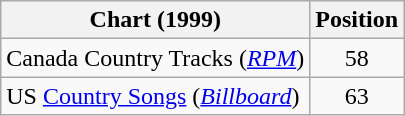<table class="wikitable sortable">
<tr>
<th scope="col">Chart (1999)</th>
<th scope="col">Position</th>
</tr>
<tr>
<td>Canada Country Tracks (<em><a href='#'>RPM</a></em>)</td>
<td align="center">58</td>
</tr>
<tr>
<td>US <a href='#'>Country Songs</a> (<em><a href='#'>Billboard</a></em>)</td>
<td align="center">63</td>
</tr>
</table>
